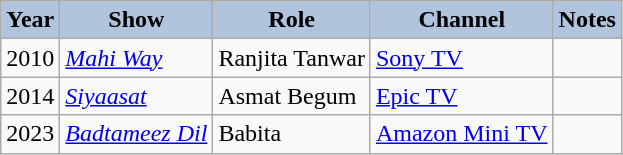<table class="wikitable">
<tr style="text-align:center;">
<th style="background:#B0C4DE;">Year</th>
<th style="background:#B0C4DE;">Show</th>
<th style="background:#B0C4DE;">Role</th>
<th style="background:#B0C4DE;">Channel</th>
<th style="background:#B0C4DE;">Notes</th>
</tr>
<tr>
<td>2010</td>
<td><em><a href='#'>Mahi Way</a></em></td>
<td>Ranjita Tanwar</td>
<td><a href='#'>Sony TV</a></td>
<td></td>
</tr>
<tr>
<td>2014</td>
<td><em><a href='#'>Siyaasat</a></em></td>
<td>Asmat Begum</td>
<td><a href='#'>Epic TV</a></td>
<td></td>
</tr>
<tr>
<td>2023</td>
<td><em><a href='#'>Badtameez Dil</a></em></td>
<td>Babita</td>
<td><a href='#'>Amazon Mini TV</a></td>
<td></td>
</tr>
</table>
